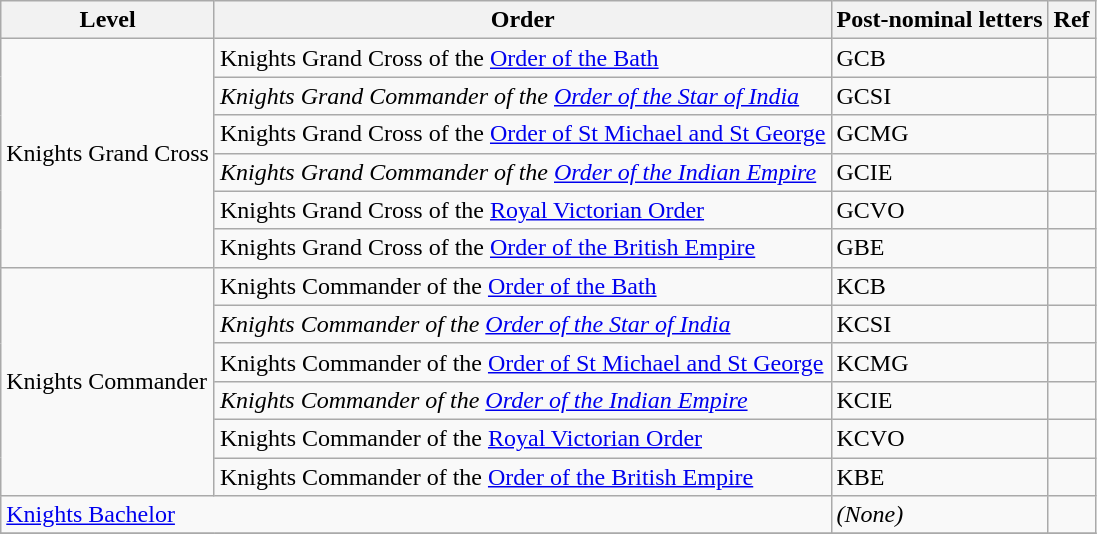<table class="wikitable">
<tr>
<th>Level</th>
<th>Order</th>
<th>Post-nominal letters</th>
<th>Ref</th>
</tr>
<tr>
<td rowspan=6>Knights Grand Cross</td>
<td>Knights Grand Cross of the <a href='#'>Order of the Bath</a></td>
<td>GCB</td>
<td></td>
</tr>
<tr>
<td><em>Knights Grand Commander of the <a href='#'>Order of the Star of India</a></em></td>
<td>GCSI</td>
<td></td>
</tr>
<tr>
<td>Knights Grand Cross of the <a href='#'>Order of St Michael and St George</a></td>
<td>GCMG</td>
<td></td>
</tr>
<tr>
<td><em>Knights Grand Commander of the <a href='#'>Order of the Indian Empire</a></em></td>
<td>GCIE</td>
<td></td>
</tr>
<tr>
<td>Knights Grand Cross of the <a href='#'>Royal Victorian Order</a></td>
<td>GCVO</td>
<td></td>
</tr>
<tr>
<td>Knights Grand Cross of the <a href='#'>Order of the British Empire</a></td>
<td>GBE</td>
<td></td>
</tr>
<tr>
<td rowspan=6>Knights Commander</td>
<td>Knights Commander of the <a href='#'>Order of the Bath</a></td>
<td>KCB</td>
<td></td>
</tr>
<tr>
<td><em>Knights Commander of the <a href='#'>Order of the Star of India</a></em></td>
<td>KCSI</td>
<td></td>
</tr>
<tr>
<td>Knights Commander of the <a href='#'>Order of St Michael and St George</a></td>
<td>KCMG</td>
<td></td>
</tr>
<tr>
<td><em>Knights Commander of the <a href='#'>Order of the Indian Empire</a></em></td>
<td>KCIE</td>
<td></td>
</tr>
<tr>
<td>Knights Commander of the <a href='#'>Royal Victorian Order</a></td>
<td>KCVO</td>
<td></td>
</tr>
<tr>
<td>Knights Commander of the <a href='#'>Order of the British Empire</a></td>
<td>KBE</td>
<td></td>
</tr>
<tr>
<td colspan=2><a href='#'>Knights Bachelor</a></td>
<td><em>(None)</em></td>
<td></td>
</tr>
<tr>
</tr>
</table>
